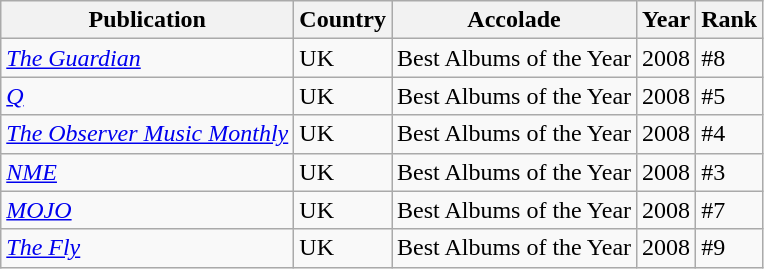<table class="wikitable">
<tr>
<th>Publication</th>
<th>Country</th>
<th>Accolade</th>
<th>Year</th>
<th>Rank</th>
</tr>
<tr>
<td><em><a href='#'>The Guardian</a></em></td>
<td>UK</td>
<td>Best Albums of the Year</td>
<td>2008</td>
<td>#8</td>
</tr>
<tr>
<td><em><a href='#'>Q</a></em></td>
<td>UK</td>
<td>Best Albums of the Year</td>
<td>2008</td>
<td>#5</td>
</tr>
<tr>
<td><em><a href='#'>The Observer Music Monthly</a></em></td>
<td>UK</td>
<td>Best Albums of the Year</td>
<td>2008</td>
<td>#4</td>
</tr>
<tr>
<td><em><a href='#'>NME</a></em></td>
<td>UK</td>
<td>Best Albums of the Year</td>
<td>2008</td>
<td>#3</td>
</tr>
<tr>
<td><em><a href='#'>MOJO</a></em></td>
<td>UK</td>
<td>Best Albums of the Year</td>
<td>2008</td>
<td>#7</td>
</tr>
<tr>
<td><em><a href='#'>The Fly</a></em></td>
<td>UK</td>
<td>Best Albums of the Year</td>
<td>2008</td>
<td>#9</td>
</tr>
</table>
